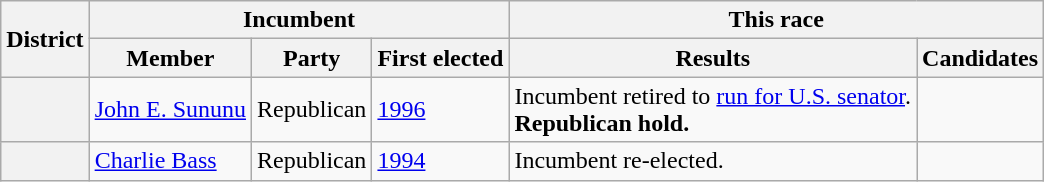<table class=wikitable>
<tr>
<th rowspan=2>District</th>
<th colspan=3>Incumbent</th>
<th colspan=2>This race</th>
</tr>
<tr>
<th>Member</th>
<th>Party</th>
<th>First elected</th>
<th>Results</th>
<th>Candidates</th>
</tr>
<tr>
<th></th>
<td><a href='#'>John E. Sununu</a></td>
<td>Republican</td>
<td><a href='#'>1996</a></td>
<td>Incumbent retired to <a href='#'>run for U.S. senator</a>.<br><strong>Republican hold.</strong></td>
<td nowrap></td>
</tr>
<tr>
<th></th>
<td><a href='#'>Charlie Bass</a></td>
<td>Republican</td>
<td><a href='#'>1994</a></td>
<td>Incumbent re-elected.</td>
<td nowrap></td>
</tr>
</table>
